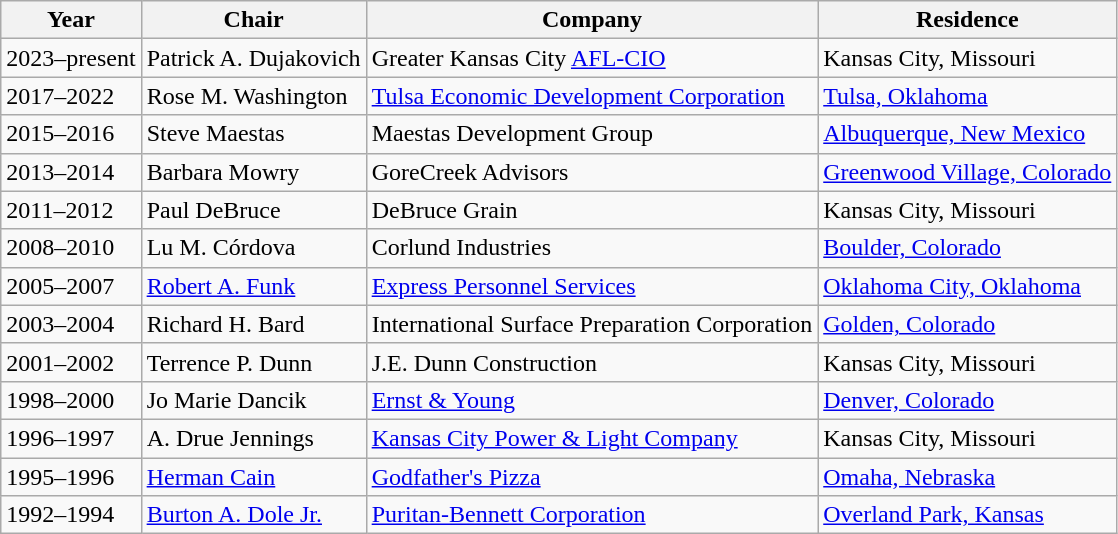<table class="wikitable sortable" font=70%">
<tr>
<th>Year</th>
<th>Chair</th>
<th>Company</th>
<th>Residence</th>
</tr>
<tr>
<td>2023–present</td>
<td>Patrick A. Dujakovich</td>
<td>Greater Kansas City <a href='#'>AFL-CIO</a></td>
<td>Kansas City, Missouri</td>
</tr>
<tr>
<td>2017–2022</td>
<td>Rose M. Washington</td>
<td><a href='#'>Tulsa Economic Development Corporation</a></td>
<td><a href='#'>Tulsa, Oklahoma</a></td>
</tr>
<tr>
<td>2015–2016</td>
<td>Steve Maestas</td>
<td>Maestas Development Group</td>
<td><a href='#'>Albuquerque, New Mexico</a></td>
</tr>
<tr>
<td>2013–2014</td>
<td>Barbara Mowry</td>
<td>GoreCreek Advisors</td>
<td><a href='#'>Greenwood Village, Colorado</a></td>
</tr>
<tr>
<td>2011–2012</td>
<td>Paul DeBruce</td>
<td>DeBruce Grain</td>
<td>Kansas City, Missouri</td>
</tr>
<tr>
<td>2008–2010</td>
<td>Lu M. Córdova</td>
<td>Corlund Industries</td>
<td><a href='#'>Boulder, Colorado</a></td>
</tr>
<tr>
<td>2005–2007</td>
<td><a href='#'>Robert A. Funk</a></td>
<td><a href='#'>Express Personnel Services</a></td>
<td><a href='#'>Oklahoma City, Oklahoma</a></td>
</tr>
<tr>
<td>2003–2004</td>
<td>Richard H. Bard</td>
<td>International Surface Preparation Corporation</td>
<td><a href='#'>Golden, Colorado</a></td>
</tr>
<tr>
<td>2001–2002</td>
<td>Terrence P. Dunn</td>
<td>J.E. Dunn Construction</td>
<td>Kansas City, Missouri</td>
</tr>
<tr>
<td>1998–2000</td>
<td>Jo Marie Dancik</td>
<td><a href='#'>Ernst & Young</a></td>
<td><a href='#'>Denver, Colorado</a></td>
</tr>
<tr>
<td>1996–1997</td>
<td>A. Drue Jennings</td>
<td><a href='#'>Kansas City Power & Light Company</a></td>
<td>Kansas City, Missouri</td>
</tr>
<tr>
<td>1995–1996</td>
<td><a href='#'>Herman Cain</a></td>
<td><a href='#'>Godfather's Pizza</a></td>
<td><a href='#'>Omaha, Nebraska</a></td>
</tr>
<tr>
<td>1992–1994</td>
<td><a href='#'>Burton A. Dole Jr.</a></td>
<td><a href='#'>Puritan-Bennett Corporation</a></td>
<td><a href='#'>Overland Park, Kansas</a></td>
</tr>
</table>
